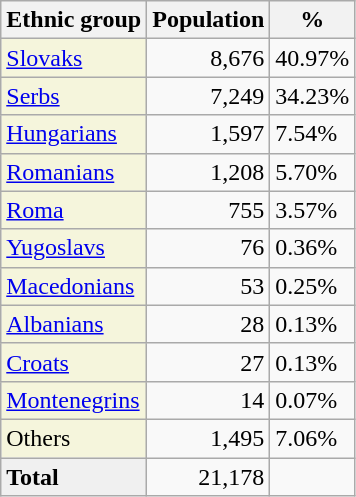<table class="wikitable">
<tr>
<th>Ethnic group</th>
<th>Population</th>
<th>%</th>
</tr>
<tr>
<td style="background:#F5F5DC;"><a href='#'>Slovaks</a></td>
<td align="right">8,676</td>
<td>40.97%</td>
</tr>
<tr>
<td style="background:#F5F5DC;"><a href='#'>Serbs</a></td>
<td align="right">7,249</td>
<td>34.23%</td>
</tr>
<tr>
<td style="background:#F5F5DC;"><a href='#'>Hungarians</a></td>
<td align="right">1,597</td>
<td>7.54%</td>
</tr>
<tr>
<td style="background:#F5F5DC;"><a href='#'>Romanians</a></td>
<td align="right">1,208</td>
<td>5.70%</td>
</tr>
<tr>
<td style="background:#F5F5DC;"><a href='#'>Roma</a></td>
<td align="right">755</td>
<td>3.57%</td>
</tr>
<tr>
<td style="background:#F5F5DC;"><a href='#'>Yugoslavs</a></td>
<td align="right">76</td>
<td>0.36%</td>
</tr>
<tr>
<td style="background:#F5F5DC;"><a href='#'>Macedonians</a></td>
<td align="right">53</td>
<td>0.25%</td>
</tr>
<tr>
<td style="background:#F5F5DC;"><a href='#'>Albanians</a></td>
<td align="right">28</td>
<td>0.13%</td>
</tr>
<tr>
<td style="background:#F5F5DC;"><a href='#'>Croats</a></td>
<td align="right">27</td>
<td>0.13%</td>
</tr>
<tr>
<td style="background:#F5F5DC;"><a href='#'>Montenegrins</a></td>
<td align="right">14</td>
<td>0.07%</td>
</tr>
<tr>
<td style="background:#F5F5DC;">Others</td>
<td align="right">1,495</td>
<td>7.06%</td>
</tr>
<tr>
<td style="background:#F0F0F0;"><strong>Total</strong></td>
<td align="right">21,178</td>
<td></td>
</tr>
</table>
